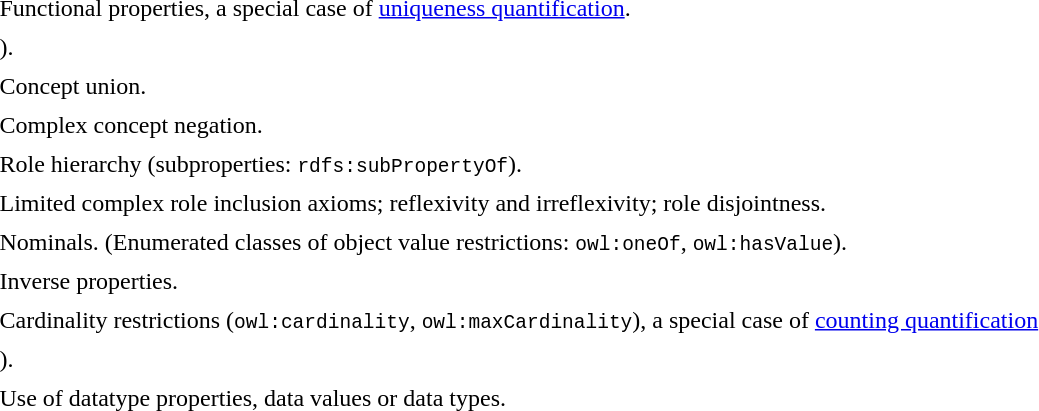<table>
<tr>
<td></td>
<td>Functional properties, a special case of <a href='#'>uniqueness quantification</a>.</td>
</tr>
<tr>
<td></td>
<td></td>
</tr>
<tr>
<td></td>
<td>).</td>
</tr>
<tr>
<td></td>
<td></td>
</tr>
<tr>
<td></td>
<td>Concept union.</td>
</tr>
<tr>
<td></td>
<td></td>
</tr>
<tr>
<td></td>
<td>Complex concept negation.</td>
</tr>
<tr>
<td></td>
<td></td>
</tr>
<tr>
<td></td>
<td>Role hierarchy (subproperties: <code>rdfs:subPropertyOf</code>).</td>
</tr>
<tr>
<td></td>
<td></td>
</tr>
<tr>
<td></td>
<td>Limited complex role inclusion axioms; reflexivity and irreflexivity; role disjointness.</td>
</tr>
<tr>
<td></td>
<td></td>
</tr>
<tr>
<td></td>
<td>Nominals. (Enumerated classes of object value restrictions: <code>owl:oneOf</code>, <code>owl:hasValue</code>).</td>
</tr>
<tr>
<td></td>
<td></td>
</tr>
<tr>
<td></td>
<td>Inverse properties.</td>
</tr>
<tr>
<td></td>
<td></td>
</tr>
<tr>
<td></td>
<td>Cardinality restrictions (<code>owl:cardinality</code>, <code>owl:maxCardinality</code>), a special case of <a href='#'>counting quantification</a></td>
</tr>
<tr>
<td></td>
<td></td>
</tr>
<tr>
<td></td>
<td>).</td>
</tr>
<tr>
<td></td>
<td></td>
</tr>
<tr>
<td></td>
<td>Use of datatype properties, data values or data types.</td>
</tr>
</table>
